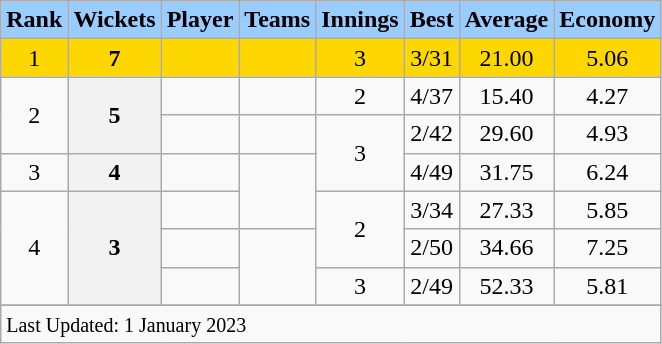<table class="wikitable plainrowheaders sortable">
<tr>
<th scope=col style="background:#9cf;">Rank</th>
<th scope=col style="background:#9cf;">Wickets</th>
<th scope=col style="background:#9cf;">Player</th>
<th scope=col style="background:#9cf;">Teams</th>
<th scope=col style="background:#9cf;">Innings</th>
<th scope=col style="background:#9cf;">Best</th>
<th scope=col style="background:#9cf;">Average</th>
<th scope=col style="background:#9cf;">Economy</th>
</tr>
<tr>
<td style="text-align:center; background:gold;">1</td>
<th scope="row"  style="text-align:center; background:gold;"><strong>7</strong></th>
<td style="background:gold;"></td>
<td style="text-align:center; background:gold;"></td>
<td style="text-align:center; background:gold;">3</td>
<td style="text-align:center; background:gold;">3/31</td>
<td style="text-align:center; background:gold;">21.00</td>
<td style="text-align:center; background:gold;">5.06</td>
</tr>
<tr>
<td align=center rowspan=2>2</td>
<th scope=row style=text-align:center;  rowspan=2><strong>5</strong></th>
<td></td>
<td align=center></td>
<td align=center>2</td>
<td align=center>4/37</td>
<td align=center>15.40</td>
<td align=center>4.27</td>
</tr>
<tr>
<td></td>
<td align=center></td>
<td align=center rowspan=2>3</td>
<td align=center>2/42</td>
<td align=center>29.60</td>
<td align=center>4.93</td>
</tr>
<tr>
<td align=center>3</td>
<th scope=row style=text-align:center;><strong>4</strong></th>
<td></td>
<td align=center rowspan=2></td>
<td align=center>4/49</td>
<td align=center>31.75</td>
<td align=center>6.24</td>
</tr>
<tr>
<td align=center rowspan=3>4</td>
<th scope=row style=text-align:center; rowspan=3><strong>3</strong></th>
<td></td>
<td align=center rowspan=2>2</td>
<td align=center>3/34</td>
<td align=center>27.33</td>
<td align=center>5.85</td>
</tr>
<tr>
<td></td>
<td align=center rowspan=2></td>
<td align=center>2/50</td>
<td align=center>34.66</td>
<td align=center>7.25</td>
</tr>
<tr>
<td></td>
<td align=center>3</td>
<td align=center>2/49</td>
<td align=center>52.33</td>
<td align=center>5.81</td>
</tr>
<tr>
</tr>
<tr class=sortbottom>
<td colspan=9><small>Last Updated: 1 January 2023</small></td>
</tr>
</table>
